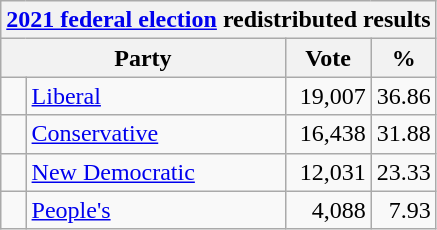<table class="wikitable">
<tr>
<th colspan="4"><a href='#'>2021 federal election</a> redistributed results</th>
</tr>
<tr>
<th bgcolor="#DDDDFF" width="130px" colspan="2">Party</th>
<th bgcolor="#DDDDFF" width="50px">Vote</th>
<th bgcolor="#DDDDFF" width="30px">%</th>
</tr>
<tr>
<td> </td>
<td><a href='#'>Liberal</a></td>
<td align=right>19,007</td>
<td align=right>36.86</td>
</tr>
<tr>
<td> </td>
<td><a href='#'>Conservative</a></td>
<td align=right>16,438</td>
<td align=right>31.88</td>
</tr>
<tr>
<td> </td>
<td><a href='#'>New Democratic</a></td>
<td align=right>12,031</td>
<td align=right>23.33</td>
</tr>
<tr>
<td> </td>
<td><a href='#'>People's</a></td>
<td align=right>4,088</td>
<td align=right>7.93</td>
</tr>
</table>
